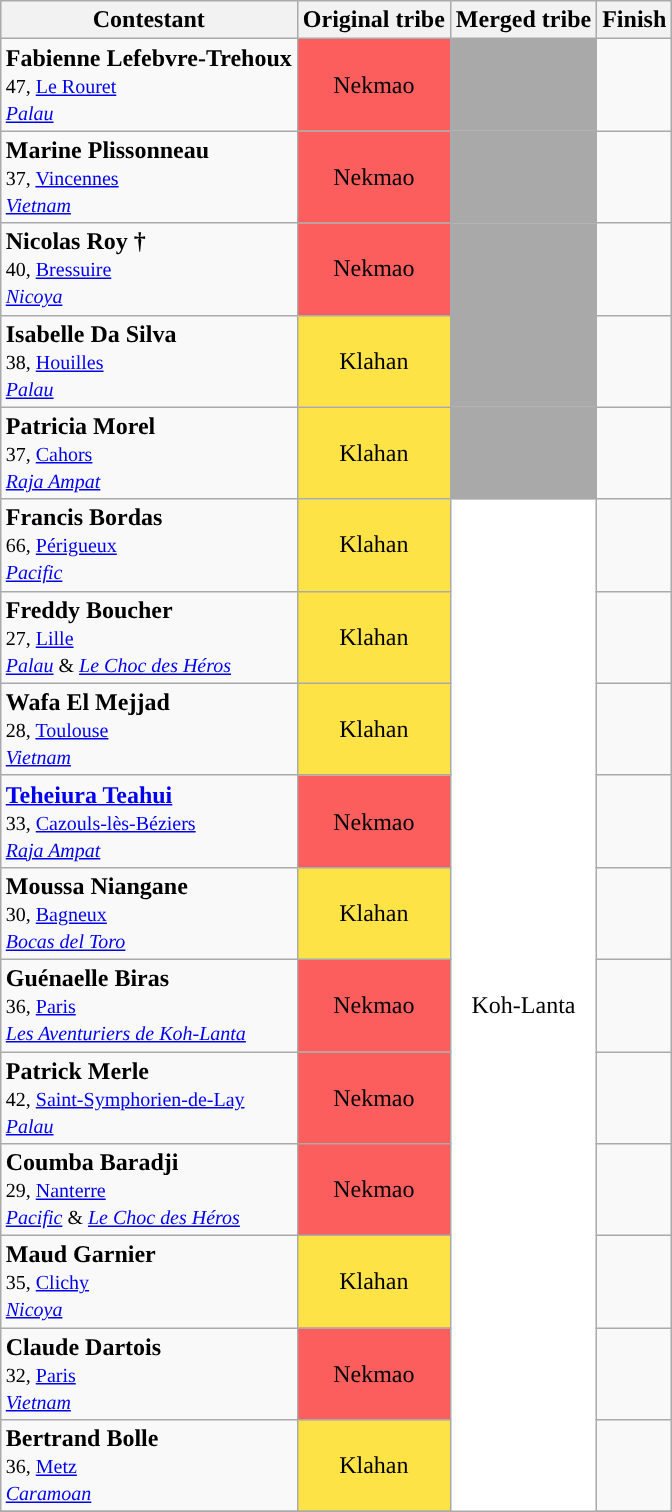<table class="wikitable sortable" style="margin:auto; text-align:center">
<tr>
<th>Contestant</th>
<th>Original tribe</th>
<th>Merged tribe</th>
<th>Finish</th>
</tr>
<tr>
<td align="left"><strong>Fabienne Lefebvre-Trehoux</strong><br><small>47, <a href='#'>Le Rouret</a><br><em><a href='#'>Palau</a></em></small></td>
<td bgcolor="#fc5d5d">Nekmao</td>
<td bgcolor="darkgrey"></td>
<td></td>
</tr>
<tr>
<td align="left"><strong>Marine Plissonneau</strong><br><small>37, <a href='#'>Vincennes</a><br><em><a href='#'>Vietnam</a></em></small></td>
<td bgcolor="#fc5d5d">Nekmao</td>
<td bgcolor="darkgrey"></td>
<td></td>
</tr>
<tr>
<td align="left"><strong>Nicolas Roy †</strong><br><small>40, <a href='#'>Bressuire</a><br><em><a href='#'>Nicoya</a></em></small></td>
<td bgcolor="#fc5d5d">Nekmao</td>
<td bgcolor="darkgrey"></td>
<td></td>
</tr>
<tr>
<td align="left"><strong>Isabelle Da Silva</strong><br><small>38, <a href='#'>Houilles</a><br><em><a href='#'>Palau</a></em></small></td>
<td bgcolor="#fee347">Klahan</td>
<td bgcolor="darkgrey"></td>
<td></td>
</tr>
<tr>
<td align="left"><strong>Patricia Morel</strong><br><small>37, <a href='#'>Cahors</a><br><em><a href='#'>Raja Ampat</a></em></small></td>
<td bgcolor="#fee347">Klahan</td>
<td bgcolor="darkgrey"></td>
<td></td>
</tr>
<tr>
<td align="left"><strong>Francis Bordas</strong><br><small>66, <a href='#'>Périgueux</a><br><em><a href='#'>Pacific</a></em></small></td>
<td bgcolor="#fee347">Klahan</td>
<td rowspan="12" bgcolor="white">Koh-Lanta</td>
<td></td>
</tr>
<tr>
<td align="left"><strong>Freddy Boucher</strong><br><small>27, <a href='#'>Lille</a><br><em><a href='#'>Palau</a></em> & <em><a href='#'>Le Choc des Héros</a></em></small></td>
<td bgcolor="#fee347">Klahan</td>
<td></td>
</tr>
<tr>
<td align="left"><strong>Wafa El Mejjad</strong><br><small>28, <a href='#'>Toulouse</a><br><em><a href='#'>Vietnam</a></em></small></td>
<td bgcolor="#fee347">Klahan</td>
<td></td>
</tr>
<tr>
<td align="left"><strong><a href='#'>Teheiura Teahui</a></strong><br><small>33, <a href='#'>Cazouls-lès-Béziers</a><br><em><a href='#'>Raja Ampat</a></em></small></td>
<td bgcolor="#fc5d5d">Nekmao</td>
<td></td>
</tr>
<tr>
<td align="left"><strong>Moussa Niangane</strong><br><small>30, <a href='#'>Bagneux</a><br><em><a href='#'>Bocas del Toro</a></em></small></td>
<td bgcolor="#fee347">Klahan</td>
<td></td>
</tr>
<tr>
<td align="left"><strong>Guénaelle Biras</strong><br><small>36, <a href='#'>Paris</a><br><em><a href='#'>Les Aventuriers de Koh-Lanta</a></em></small></td>
<td bgcolor="#fc5d5d">Nekmao</td>
<td></td>
</tr>
<tr>
<td align="left"><strong>Patrick Merle</strong><br><small>42, <a href='#'>Saint-Symphorien-de-Lay</a><br><em><a href='#'>Palau</a></em></small></td>
<td bgcolor="#fc5d5d">Nekmao</td>
<td></td>
</tr>
<tr>
<td align="left"><strong>Coumba Baradji</strong><br><small>29, <a href='#'>Nanterre</a><br><em><a href='#'>Pacific</a></em> & <em><a href='#'>Le Choc des Héros</a></em></small></td>
<td bgcolor="#fc5d5d">Nekmao</td>
<td></td>
</tr>
<tr>
<td align="left"><strong>Maud Garnier</strong><br><small>35, <a href='#'>Clichy</a><br><em><a href='#'>Nicoya</a></em></small></td>
<td bgcolor="#fee347">Klahan</td>
<td></td>
</tr>
<tr>
<td align="left"><strong>Claude Dartois</strong><br><small>32, <a href='#'>Paris</a><br><em><a href='#'>Vietnam</a></em></small></td>
<td bgcolor="#fc5d5d">Nekmao</td>
<td></td>
</tr>
<tr>
<td align="left"><strong>Bertrand Bolle</strong><br><small>36, <a href='#'>Metz</a><br><em><a href='#'>Caramoan</a></em></small></td>
<td bgcolor="#fee347">Klahan</td>
<td></td>
</tr>
<tr>
</tr>
</table>
